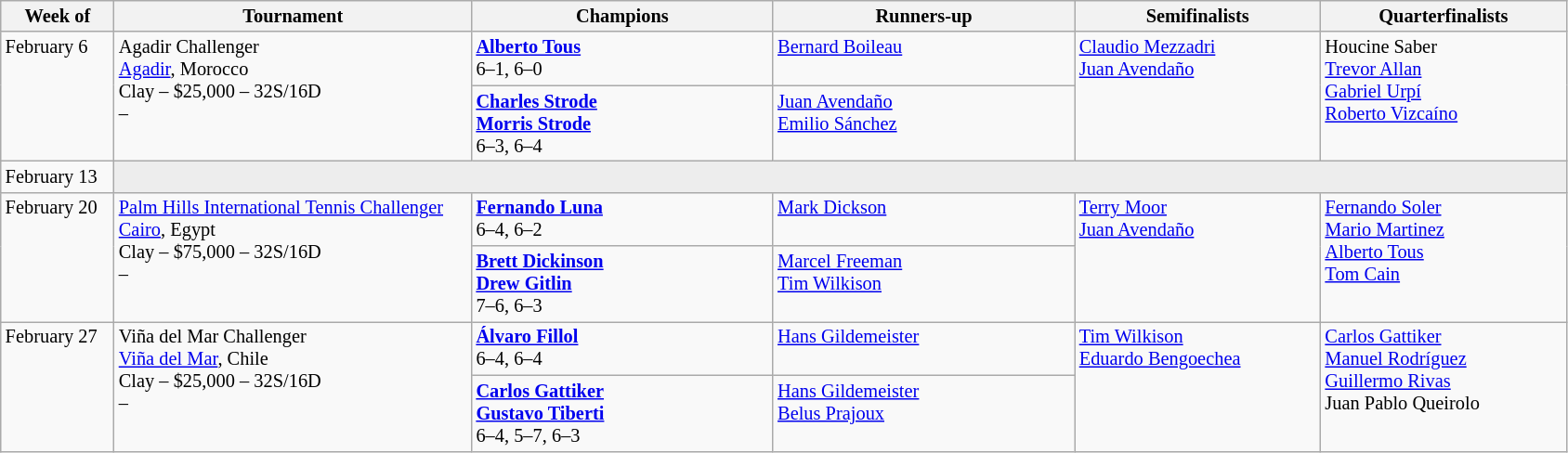<table class="wikitable" style="font-size:85%;">
<tr>
<th width="75">Week of</th>
<th width="250">Tournament</th>
<th width="210">Champions</th>
<th width="210">Runners-up</th>
<th width="170">Semifinalists</th>
<th width="170">Quarterfinalists</th>
</tr>
<tr valign="top">
<td rowspan="2">February 6</td>
<td rowspan="2">Agadir Challenger<br> <a href='#'>Agadir</a>, Morocco<br>Clay – $25,000 – 32S/16D<br>  – </td>
<td> <strong><a href='#'>Alberto Tous</a></strong> <br>6–1, 6–0</td>
<td> <a href='#'>Bernard Boileau</a></td>
<td rowspan="2"> <a href='#'>Claudio Mezzadri</a> <br>  <a href='#'>Juan Avendaño</a></td>
<td rowspan="2"> Houcine Saber <br> <a href='#'>Trevor Allan</a> <br> <a href='#'>Gabriel Urpí</a> <br>  <a href='#'>Roberto Vizcaíno</a></td>
</tr>
<tr valign="top">
<td> <strong><a href='#'>Charles Strode</a></strong> <br> <strong><a href='#'>Morris Strode</a></strong><br>6–3, 6–4</td>
<td> <a href='#'>Juan Avendaño</a><br>  <a href='#'>Emilio Sánchez</a></td>
</tr>
<tr valign="top">
<td rowspan="1">February 13</td>
<td colspan="5" bgcolor="#ededed"></td>
</tr>
<tr valign="top">
<td rowspan="2">February 20</td>
<td rowspan="2"><a href='#'>Palm Hills International Tennis Challenger</a><br> <a href='#'>Cairo</a>, Egypt<br>Clay – $75,000 – 32S/16D<br>  – </td>
<td> <strong><a href='#'>Fernando Luna</a></strong> <br>6–4, 6–2</td>
<td> <a href='#'>Mark Dickson</a></td>
<td rowspan="2"> <a href='#'>Terry Moor</a> <br>  <a href='#'>Juan Avendaño</a></td>
<td rowspan="2"> <a href='#'>Fernando Soler</a> <br> <a href='#'>Mario Martinez</a> <br> <a href='#'>Alberto Tous</a> <br>  <a href='#'>Tom Cain</a></td>
</tr>
<tr valign="top">
<td> <strong><a href='#'>Brett Dickinson</a></strong> <br> <strong><a href='#'>Drew Gitlin</a></strong><br>7–6, 6–3</td>
<td> <a href='#'>Marcel Freeman</a> <br>  <a href='#'>Tim Wilkison</a></td>
</tr>
<tr valign="top">
<td rowspan="2">February 27</td>
<td rowspan="2">Viña del Mar Challenger<br> <a href='#'>Viña del Mar</a>, Chile<br>Clay – $25,000 – 32S/16D<br>  – </td>
<td> <strong><a href='#'>Álvaro Fillol</a></strong> <br>6–4, 6–4</td>
<td> <a href='#'>Hans Gildemeister</a></td>
<td rowspan="2"> <a href='#'>Tim Wilkison</a> <br>  <a href='#'>Eduardo Bengoechea</a></td>
<td rowspan="2"> <a href='#'>Carlos Gattiker</a> <br> <a href='#'>Manuel Rodríguez</a> <br> <a href='#'>Guillermo Rivas</a> <br>  Juan Pablo Queirolo</td>
</tr>
<tr valign="top">
<td> <strong><a href='#'>Carlos Gattiker</a></strong> <br> <strong><a href='#'>Gustavo Tiberti</a></strong><br>6–4, 5–7, 6–3</td>
<td> <a href='#'>Hans Gildemeister</a> <br>  <a href='#'>Belus Prajoux</a></td>
</tr>
</table>
